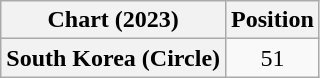<table class="wikitable plainrowheaders" style="text-align:center">
<tr>
<th scope="col">Chart (2023)</th>
<th scope="col">Position</th>
</tr>
<tr>
<th scope="row">South Korea (Circle)</th>
<td>51</td>
</tr>
</table>
